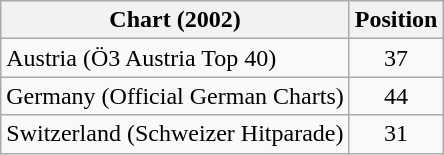<table class="wikitable sortable">
<tr>
<th align="left">Chart (2002)</th>
<th align="center">Position</th>
</tr>
<tr>
<td>Austria (Ö3 Austria Top 40)</td>
<td align="center">37</td>
</tr>
<tr>
<td>Germany (Official German Charts)</td>
<td align="center">44</td>
</tr>
<tr>
<td>Switzerland (Schweizer Hitparade)</td>
<td align="center">31</td>
</tr>
</table>
